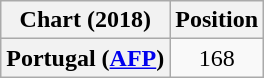<table class="wikitable plainrowheaders" style="text-align:center">
<tr>
<th>Chart (2018)</th>
<th>Position</th>
</tr>
<tr>
<th scope="row">Portugal (<a href='#'>AFP</a>)</th>
<td>168</td>
</tr>
</table>
